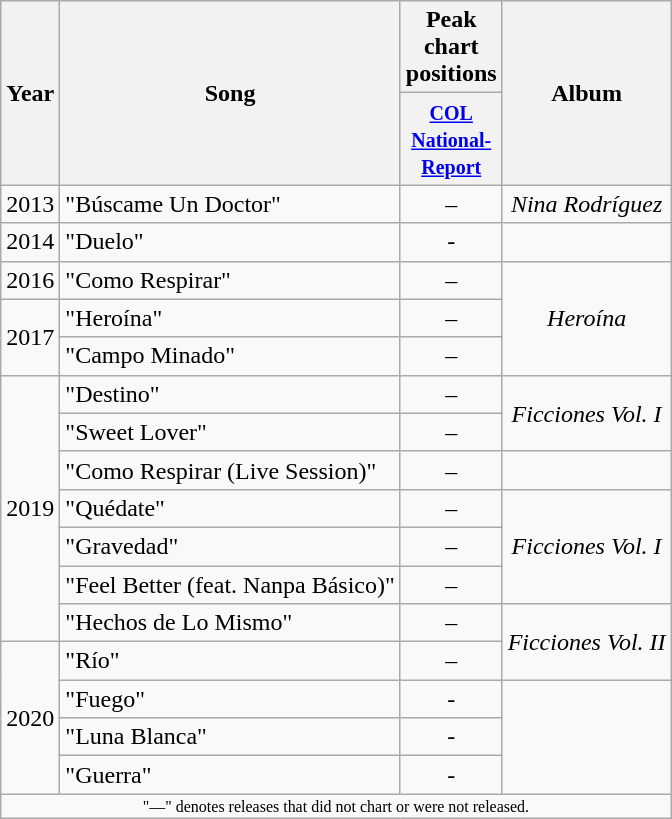<table class="wikitable" text-align:center;">
<tr>
<th rowspan="2">Year</th>
<th rowspan="2">Song</th>
<th>Peak chart positions</th>
<th rowspan="2">Album</th>
</tr>
<tr>
<th width="35"><small><strong><a href='#'>COL</a><br><a href='#'>National-Report</a></strong></small></th>
</tr>
<tr>
<td align="center" rowspan="1">2013</td>
<td align="left">"Búscame Un Doctor"</td>
<td align="center">–</td>
<td align="center"><em>Nina Rodríguez</em></td>
</tr>
<tr>
<td align="center" rowspan="1">2014</td>
<td align="left">"Duelo"</td>
<td align="center">-</td>
</tr>
<tr>
<td align="center" rowspan="1">2016</td>
<td align="left">"Como Respirar"</td>
<td align="center">–</td>
<td align="center" rowspan="3"><em>Heroína</em></td>
</tr>
<tr>
<td align="center" rowspan="2">2017</td>
<td align="left">"Heroína"</td>
<td align="center">–</td>
</tr>
<tr>
<td align="left">"Campo Minado"</td>
<td align="center">–</td>
</tr>
<tr>
<td align="center" rowspan="7">2019</td>
<td align="left">"Destino"</td>
<td align="center">–</td>
<td align="center" rowspan="2"><em>Ficciones Vol. I</em></td>
</tr>
<tr>
<td align="left">"Sweet Lover"</td>
<td align="center">–</td>
</tr>
<tr>
<td align="left">"Como Respirar (Live Session)"</td>
<td align="center">–</td>
</tr>
<tr>
<td align="left">"Quédate"</td>
<td align="center">–</td>
<td align="center" rowspan="3"><em>Ficciones Vol. I</em></td>
</tr>
<tr>
<td align="left">"Gravedad"</td>
<td align="center">–</td>
</tr>
<tr>
<td align="left">"Feel Better (feat. Nanpa Básico)"</td>
<td align="center">–</td>
</tr>
<tr>
<td align="left">"Hechos de Lo Mismo"</td>
<td align="center">–</td>
<td align="center" rowspan="2"><em>Ficciones Vol. II</em></td>
</tr>
<tr>
<td align="center" rowspan="4">2020</td>
<td align="left">"Río"</td>
<td align="center">–</td>
</tr>
<tr>
<td align="left">"Fuego"</td>
<td align="center">-</td>
</tr>
<tr>
<td align="left">"Luna Blanca"</td>
<td align="center">-</td>
</tr>
<tr>
<td align="left">"Guerra"</td>
<td align="center">-</td>
</tr>
<tr>
<td colspan="20" style="font-size: 8pt" align=center>"—" denotes releases that did not chart or were not released.</td>
</tr>
</table>
